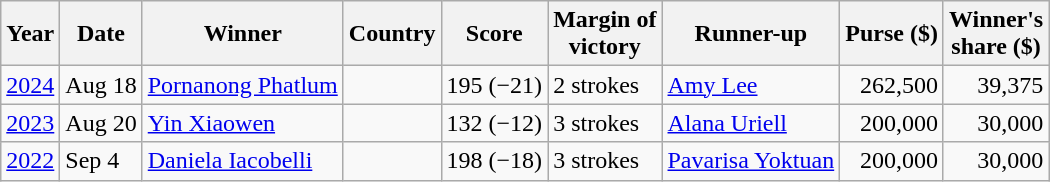<table class="wikitable">
<tr>
<th>Year</th>
<th>Date</th>
<th>Winner</th>
<th>Country</th>
<th>Score</th>
<th>Margin of<br>victory</th>
<th>Runner-up</th>
<th>Purse ($)</th>
<th>Winner's<br>share ($)</th>
</tr>
<tr>
<td><a href='#'>2024</a></td>
<td>Aug 18</td>
<td><a href='#'>Pornanong Phatlum</a></td>
<td></td>
<td>195 (−21)</td>
<td>2 strokes</td>
<td> <a href='#'>Amy Lee</a></td>
<td align=right>262,500</td>
<td align=right>39,375</td>
</tr>
<tr>
<td><a href='#'>2023</a></td>
<td>Aug 20</td>
<td><a href='#'>Yin Xiaowen</a></td>
<td></td>
<td>132 (−12)</td>
<td>3 strokes</td>
<td> <a href='#'>Alana Uriell</a></td>
<td align=right>200,000</td>
<td align=right>30,000</td>
</tr>
<tr>
<td><a href='#'>2022</a></td>
<td>Sep 4</td>
<td><a href='#'>Daniela Iacobelli</a></td>
<td></td>
<td>198 (−18)</td>
<td>3 strokes</td>
<td> <a href='#'>Pavarisa Yoktuan</a></td>
<td align=right>200,000</td>
<td align=right>30,000</td>
</tr>
</table>
